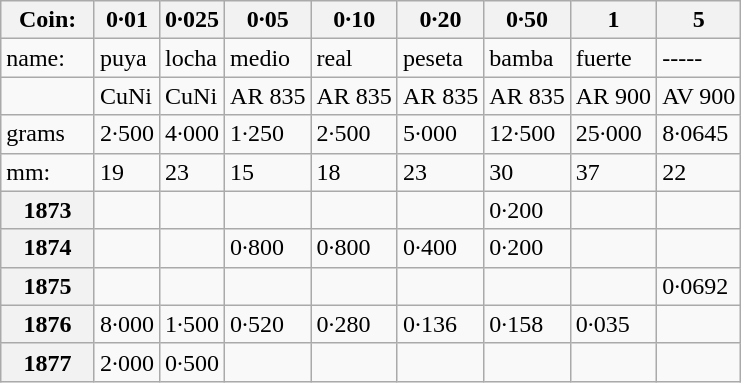<table class="wikitable">
<tr>
<th>Coin:</th>
<th>0·01</th>
<th>0·025</th>
<th>0·05</th>
<th>0·10</th>
<th>0·20</th>
<th>0·50</th>
<th>1</th>
<th>5</th>
</tr>
<tr>
<td>name:    </td>
<td>puya</td>
<td>locha</td>
<td>medio</td>
<td>real</td>
<td>peseta</td>
<td>bamba</td>
<td>fuerte</td>
<td>-----</td>
</tr>
<tr>
<td></td>
<td>CuNi</td>
<td>CuNi</td>
<td>AR 835</td>
<td>AR 835</td>
<td>AR 835</td>
<td>AR 835</td>
<td>AR 900</td>
<td>AV 900</td>
</tr>
<tr>
<td>grams</td>
<td>2·500</td>
<td>4·000</td>
<td>1·250</td>
<td>2·500</td>
<td>5·000</td>
<td>12·500</td>
<td>25·000</td>
<td>8·0645</td>
</tr>
<tr>
<td>mm:</td>
<td>19</td>
<td>23</td>
<td>15</td>
<td>18</td>
<td>23</td>
<td>30</td>
<td>37</td>
<td>22</td>
</tr>
<tr>
<th>1873</th>
<td></td>
<td></td>
<td></td>
<td></td>
<td></td>
<td>0·200</td>
<td></td>
<td></td>
</tr>
<tr>
<th>1874</th>
<td></td>
<td></td>
<td>0·800</td>
<td>0·800</td>
<td>0·400</td>
<td>0·200</td>
<td></td>
<td></td>
</tr>
<tr>
<th>1875</th>
<td></td>
<td></td>
<td></td>
<td></td>
<td></td>
<td></td>
<td></td>
<td>0·0692</td>
</tr>
<tr>
<th>1876</th>
<td>8·000</td>
<td>1·500</td>
<td>0·520</td>
<td>0·280</td>
<td>0·136</td>
<td>0·158</td>
<td>0·035</td>
<td></td>
</tr>
<tr>
<th>1877</th>
<td>2·000</td>
<td>0·500</td>
<td></td>
<td></td>
<td></td>
<td></td>
<td></td>
<td></td>
</tr>
</table>
